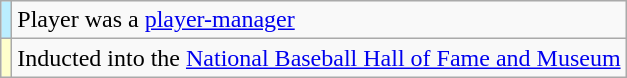<table class="wikitable plainrowheaders">
<tr>
<th scope="row" style="background-color:#bbeeff"></th>
<td>Player was a <a href='#'>player-manager</a></td>
</tr>
<tr>
<th scope="row" style="background-color:#ffffcc"></th>
<td>Inducted into the <a href='#'>National Baseball Hall of Fame and Museum</a></td>
</tr>
</table>
